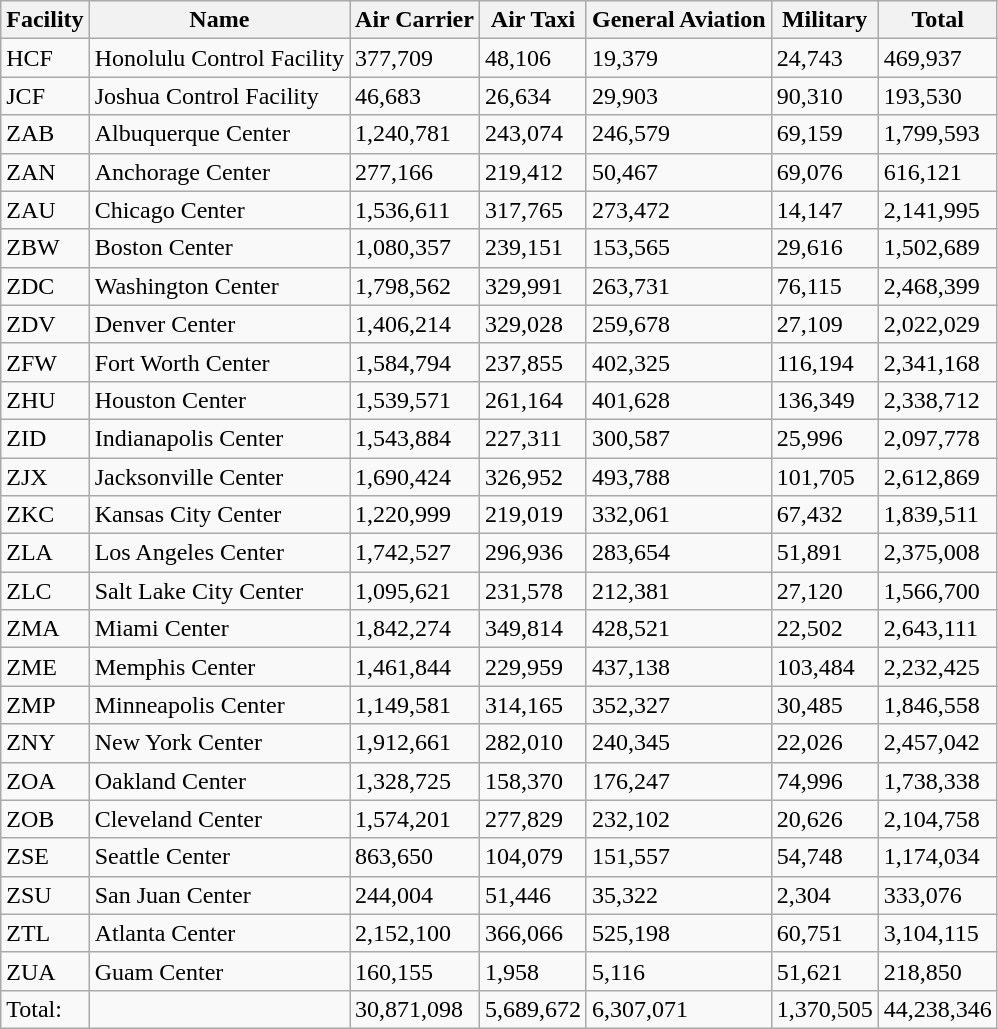<table class="wikitable sortable">
<tr>
<th>Facility</th>
<th>Name</th>
<th>Air Carrier</th>
<th>Air Taxi</th>
<th>General Aviation</th>
<th>Military</th>
<th>Total</th>
</tr>
<tr>
<td>HCF</td>
<td>Honolulu Control Facility</td>
<td>377,709</td>
<td>48,106</td>
<td>19,379</td>
<td>24,743</td>
<td>469,937</td>
</tr>
<tr>
<td>JCF</td>
<td>Joshua Control Facility</td>
<td>46,683</td>
<td>26,634</td>
<td>29,903</td>
<td>90,310</td>
<td>193,530</td>
</tr>
<tr>
<td>ZAB</td>
<td>Albuquerque Center</td>
<td>1,240,781</td>
<td>243,074</td>
<td>246,579</td>
<td>69,159</td>
<td>1,799,593</td>
</tr>
<tr>
<td>ZAN</td>
<td>Anchorage Center</td>
<td>277,166</td>
<td>219,412</td>
<td>50,467</td>
<td>69,076</td>
<td>616,121</td>
</tr>
<tr>
<td>ZAU</td>
<td>Chicago Center</td>
<td>1,536,611</td>
<td>317,765</td>
<td>273,472</td>
<td>14,147</td>
<td>2,141,995</td>
</tr>
<tr>
<td>ZBW</td>
<td>Boston Center</td>
<td>1,080,357</td>
<td>239,151</td>
<td>153,565</td>
<td>29,616</td>
<td>1,502,689</td>
</tr>
<tr>
<td>ZDC</td>
<td>Washington Center</td>
<td>1,798,562</td>
<td>329,991</td>
<td>263,731</td>
<td>76,115</td>
<td>2,468,399</td>
</tr>
<tr>
<td>ZDV</td>
<td>Denver Center</td>
<td>1,406,214</td>
<td>329,028</td>
<td>259,678</td>
<td>27,109</td>
<td>2,022,029</td>
</tr>
<tr>
<td>ZFW</td>
<td>Fort Worth Center</td>
<td>1,584,794</td>
<td>237,855</td>
<td>402,325</td>
<td>116,194</td>
<td>2,341,168</td>
</tr>
<tr>
<td>ZHU</td>
<td>Houston Center</td>
<td>1,539,571</td>
<td>261,164</td>
<td>401,628</td>
<td>136,349</td>
<td>2,338,712</td>
</tr>
<tr>
<td>ZID</td>
<td>Indianapolis Center</td>
<td>1,543,884</td>
<td>227,311</td>
<td>300,587</td>
<td>25,996</td>
<td>2,097,778</td>
</tr>
<tr>
<td>ZJX</td>
<td>Jacksonville Center</td>
<td>1,690,424</td>
<td>326,952</td>
<td>493,788</td>
<td>101,705</td>
<td>2,612,869</td>
</tr>
<tr>
<td>ZKC</td>
<td>Kansas City Center</td>
<td>1,220,999</td>
<td>219,019</td>
<td>332,061</td>
<td>67,432</td>
<td>1,839,511</td>
</tr>
<tr>
<td>ZLA</td>
<td>Los Angeles Center</td>
<td>1,742,527</td>
<td>296,936</td>
<td>283,654</td>
<td>51,891</td>
<td>2,375,008</td>
</tr>
<tr>
<td>ZLC</td>
<td>Salt Lake City Center</td>
<td>1,095,621</td>
<td>231,578</td>
<td>212,381</td>
<td>27,120</td>
<td>1,566,700</td>
</tr>
<tr>
<td>ZMA</td>
<td>Miami Center</td>
<td>1,842,274</td>
<td>349,814</td>
<td>428,521</td>
<td>22,502</td>
<td>2,643,111</td>
</tr>
<tr>
<td>ZME</td>
<td>Memphis Center</td>
<td>1,461,844</td>
<td>229,959</td>
<td>437,138</td>
<td>103,484</td>
<td>2,232,425</td>
</tr>
<tr>
<td>ZMP</td>
<td>Minneapolis Center</td>
<td>1,149,581</td>
<td>314,165</td>
<td>352,327</td>
<td>30,485</td>
<td>1,846,558</td>
</tr>
<tr>
<td>ZNY</td>
<td>New York Center</td>
<td>1,912,661</td>
<td>282,010</td>
<td>240,345</td>
<td>22,026</td>
<td>2,457,042</td>
</tr>
<tr>
<td>ZOA</td>
<td>Oakland Center</td>
<td>1,328,725</td>
<td>158,370</td>
<td>176,247</td>
<td>74,996</td>
<td>1,738,338</td>
</tr>
<tr>
<td>ZOB</td>
<td>Cleveland Center</td>
<td>1,574,201</td>
<td>277,829</td>
<td>232,102</td>
<td>20,626</td>
<td>2,104,758</td>
</tr>
<tr>
<td>ZSE</td>
<td>Seattle Center</td>
<td>863,650</td>
<td>104,079</td>
<td>151,557</td>
<td>54,748</td>
<td>1,174,034</td>
</tr>
<tr>
<td>ZSU</td>
<td>San Juan Center</td>
<td>244,004</td>
<td>51,446</td>
<td>35,322</td>
<td>2,304</td>
<td>333,076</td>
</tr>
<tr>
<td>ZTL</td>
<td>Atlanta Center</td>
<td>2,152,100</td>
<td>366,066</td>
<td>525,198</td>
<td>60,751</td>
<td>3,104,115</td>
</tr>
<tr>
<td>ZUA</td>
<td>Guam Center</td>
<td>160,155</td>
<td>1,958</td>
<td>5,116</td>
<td>51,621</td>
<td>218,850</td>
</tr>
<tr>
<td>Total:</td>
<td></td>
<td>30,871,098</td>
<td>5,689,672</td>
<td>6,307,071</td>
<td>1,370,505</td>
<td>44,238,346</td>
</tr>
</table>
